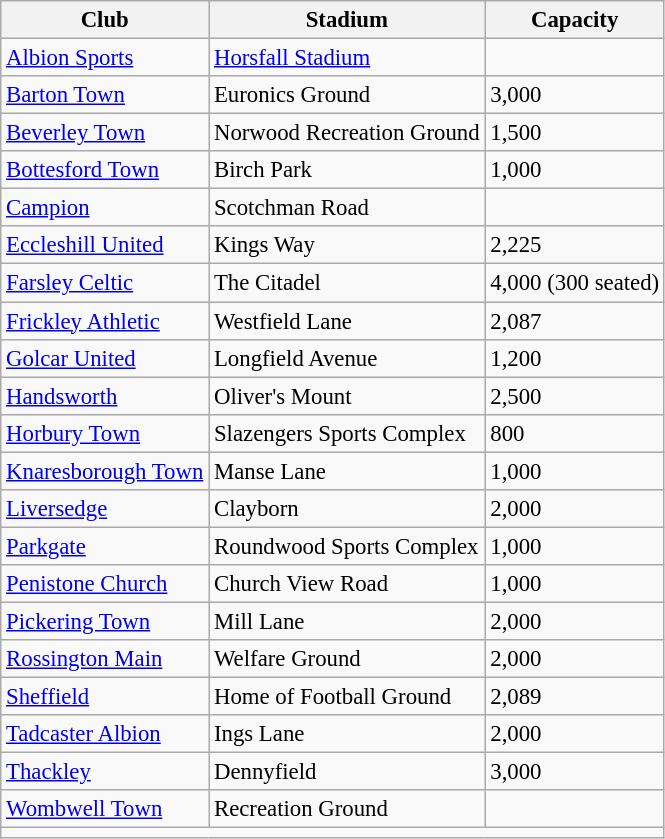<table class="wikitable sortable" style="font-size:95%">
<tr>
<th>Club</th>
<th>Stadium</th>
<th>Capacity</th>
</tr>
<tr>
<td><a href='#'>Albion Sports</a></td>
<td><a href='#'>Horsfall Stadium</a></td>
<td></td>
</tr>
<tr>
<td><a href='#'>Barton Town</a></td>
<td>Euronics Ground</td>
<td>3,000</td>
</tr>
<tr>
<td><a href='#'>Beverley Town</a></td>
<td>Norwood Recreation Ground</td>
<td>1,500</td>
</tr>
<tr>
<td><a href='#'>Bottesford Town</a></td>
<td>Birch Park</td>
<td>1,000</td>
</tr>
<tr>
<td><a href='#'>Campion</a></td>
<td>Scotchman Road</td>
<td></td>
</tr>
<tr>
<td><a href='#'>Eccleshill United</a></td>
<td>Kings Way</td>
<td>2,225</td>
</tr>
<tr>
<td><a href='#'>Farsley Celtic</a></td>
<td>The Citadel</td>
<td>4,000 (300 seated)</td>
</tr>
<tr>
<td><a href='#'>Frickley Athletic</a></td>
<td>Westfield Lane</td>
<td>2,087</td>
</tr>
<tr>
<td><a href='#'>Golcar United</a></td>
<td>Longfield Avenue</td>
<td>1,200</td>
</tr>
<tr>
<td><a href='#'>Handsworth</a></td>
<td>Oliver's Mount</td>
<td>2,500</td>
</tr>
<tr>
<td><a href='#'>Horbury Town</a></td>
<td>Slazengers Sports Complex</td>
<td>800</td>
</tr>
<tr>
<td><a href='#'>Knaresborough Town</a></td>
<td>Manse Lane</td>
<td>1,000</td>
</tr>
<tr>
<td><a href='#'>Liversedge</a></td>
<td>Clayborn</td>
<td>2,000</td>
</tr>
<tr>
<td><a href='#'>Parkgate</a></td>
<td>Roundwood Sports Complex</td>
<td>1,000</td>
</tr>
<tr>
<td><a href='#'>Penistone Church</a></td>
<td>Church View Road</td>
<td>1,000</td>
</tr>
<tr>
<td><a href='#'>Pickering Town</a></td>
<td>Mill Lane</td>
<td>2,000</td>
</tr>
<tr>
<td><a href='#'>Rossington Main</a></td>
<td>Welfare Ground</td>
<td>2,000</td>
</tr>
<tr>
<td><a href='#'>Sheffield</a></td>
<td>Home of Football Ground</td>
<td>2,089</td>
</tr>
<tr>
<td><a href='#'>Tadcaster Albion</a></td>
<td>Ings Lane</td>
<td>2,000</td>
</tr>
<tr>
<td><a href='#'>Thackley</a></td>
<td>Dennyfield</td>
<td>3,000</td>
</tr>
<tr>
<td><a href='#'>Wombwell Town</a></td>
<td>Recreation Ground</td>
<td></td>
</tr>
<tr>
<td colspan=3></td>
</tr>
</table>
